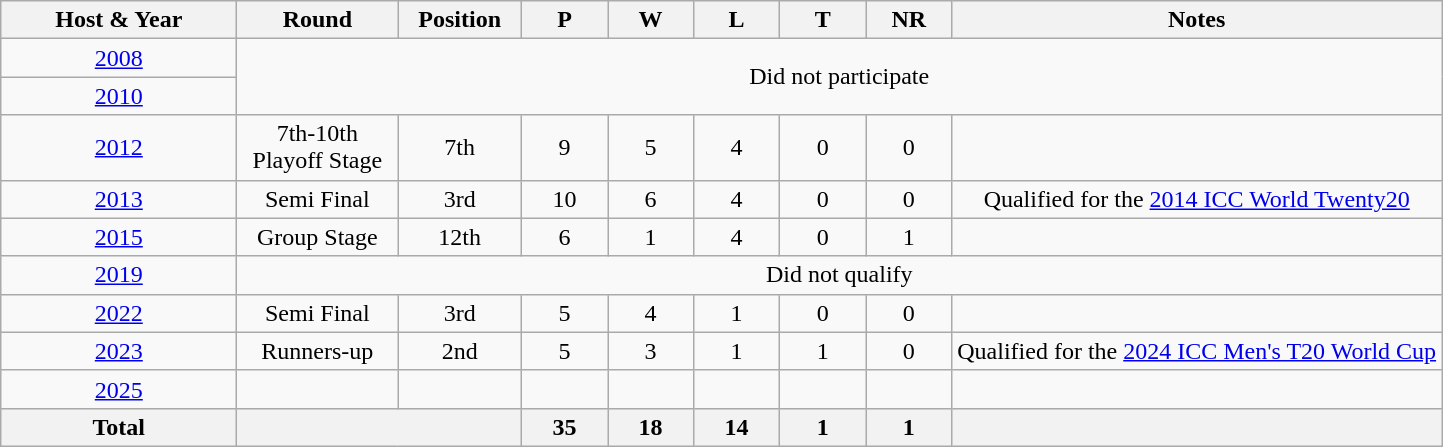<table class="wikitable" style="text-align: center;">
<tr>
<th width=150>Host & Year</th>
<th width=100>Round</th>
<th width=75>Position</th>
<th width=50>P</th>
<th width=50>W</th>
<th width=50>L</th>
<th width=50>T</th>
<th width=50>NR</th>
<th>Notes</th>
</tr>
<tr>
<td> <a href='#'>2008</a></td>
<td colspan="8" rowspan="2">Did not participate</td>
</tr>
<tr>
<td> <a href='#'>2010</a></td>
</tr>
<tr>
<td> <a href='#'>2012</a></td>
<td>7th-10th Playoff Stage</td>
<td>7th</td>
<td>9</td>
<td>5</td>
<td>4</td>
<td>0</td>
<td>0</td>
<td></td>
</tr>
<tr>
<td> <a href='#'>2013</a></td>
<td>Semi Final</td>
<td>3rd</td>
<td>10</td>
<td>6</td>
<td>4</td>
<td>0</td>
<td>0</td>
<td>Qualified for the <a href='#'>2014 ICC World Twenty20</a></td>
</tr>
<tr>
<td> <a href='#'>2015</a></td>
<td>Group Stage</td>
<td>12th</td>
<td>6</td>
<td>1</td>
<td>4</td>
<td>0</td>
<td>1</td>
<td></td>
</tr>
<tr>
<td> <a href='#'>2019</a></td>
<td colspan="8">Did not qualify</td>
</tr>
<tr>
<td> <a href='#'>2022</a></td>
<td>Semi Final</td>
<td>3rd</td>
<td>5</td>
<td>4</td>
<td>1</td>
<td>0</td>
<td>0</td>
<td></td>
</tr>
<tr>
<td> <a href='#'>2023</a></td>
<td>Runners-up</td>
<td>2nd</td>
<td>5</td>
<td>3</td>
<td>1</td>
<td>1</td>
<td>0</td>
<td>Qualified for the <a href='#'>2024 ICC Men's T20 World Cup</a></td>
</tr>
<tr>
<td> <a href='#'>2025</a></td>
<td></td>
<td></td>
<td></td>
<td></td>
<td></td>
<td></td>
<td></td>
<td></td>
</tr>
<tr>
<th>Total</th>
<th colspan="2"></th>
<th>35</th>
<th>18</th>
<th>14</th>
<th>1</th>
<th>1</th>
<th></th>
</tr>
</table>
